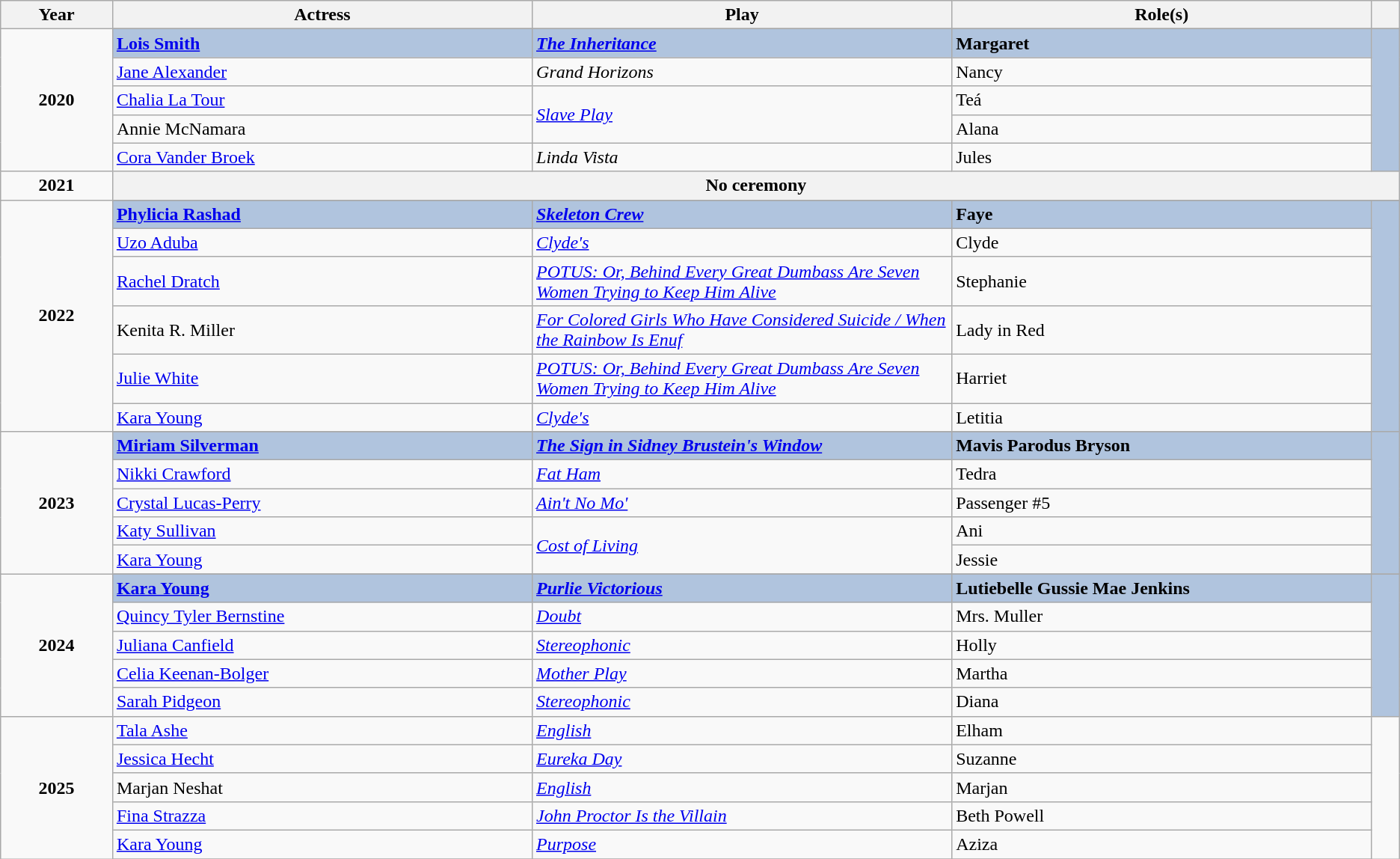<table class="wikitable sortable">
<tr>
<th scope="col" style="width:8%;">Year</th>
<th scope="col" style="width:30%;">Actress</th>
<th scope="col" style="width:30%;">Play</th>
<th scope="col" style="width:30%;">Role(s)</th>
<th scope="col" style="width:2%;" class="unsortable"></th>
</tr>
<tr>
<td rowspan="6" align="center"><strong>2020</strong> <br> </td>
</tr>
<tr style="background:#B0C4DE">
<td><strong><a href='#'>Lois Smith</a></strong></td>
<td><strong><em><a href='#'>The Inheritance</a></em></strong></td>
<td><strong>Margaret</strong></td>
<td rowspan="5" align="center"></td>
</tr>
<tr>
<td><a href='#'>Jane Alexander</a></td>
<td><em>Grand Horizons</em></td>
<td>Nancy</td>
</tr>
<tr>
<td><a href='#'>Chalia La Tour</a></td>
<td rowspan="2"><em><a href='#'>Slave Play</a></em></td>
<td>Teá</td>
</tr>
<tr>
<td>Annie McNamara</td>
<td>Alana</td>
</tr>
<tr>
<td><a href='#'>Cora Vander Broek</a></td>
<td><em>Linda Vista</em></td>
<td>Jules</td>
</tr>
<tr>
<td align="center"><strong>2021</strong></td>
<th colspan="4">No ceremony</th>
</tr>
<tr>
<td rowspan="7" align="center"><strong>2022</strong> <br> </td>
</tr>
<tr style="background:#B0C4DE">
<td><strong><a href='#'>Phylicia Rashad</a></strong></td>
<td><strong><em><a href='#'>Skeleton Crew</a></em></strong></td>
<td><strong>Faye</strong></td>
<td rowspan="7" align="center"></td>
</tr>
<tr>
<td><a href='#'>Uzo Aduba</a></td>
<td><em><a href='#'>Clyde's</a></em></td>
<td>Clyde</td>
</tr>
<tr>
<td><a href='#'>Rachel Dratch</a></td>
<td><em><a href='#'>POTUS: Or, Behind Every Great Dumbass Are Seven Women Trying to Keep Him Alive</a></em></td>
<td>Stephanie</td>
</tr>
<tr>
<td>Kenita R. Miller</td>
<td><em><a href='#'>For Colored Girls Who Have Considered Suicide / When the Rainbow Is Enuf</a></em></td>
<td>Lady in Red</td>
</tr>
<tr>
<td><a href='#'>Julie White</a></td>
<td><em><a href='#'>POTUS: Or, Behind Every Great Dumbass Are Seven Women Trying to Keep Him Alive</a></em></td>
<td>Harriet</td>
</tr>
<tr>
<td><a href='#'>Kara Young</a></td>
<td><em><a href='#'>Clyde's</a></em></td>
<td>Letitia</td>
</tr>
<tr>
<td rowspan="6" align="center"><strong>2023</strong> <br> </td>
</tr>
<tr style="background:#B0C4DE">
<td><strong><a href='#'>Miriam Silverman</a></strong></td>
<td><strong><em><a href='#'>The Sign in Sidney Brustein's Window</a></em></strong></td>
<td><strong>Mavis Parodus Bryson</strong></td>
<td rowspan="5" align="center"></td>
</tr>
<tr>
<td><a href='#'>Nikki Crawford</a></td>
<td><em><a href='#'>Fat Ham</a></em></td>
<td>Tedra</td>
</tr>
<tr>
<td><a href='#'>Crystal Lucas-Perry</a></td>
<td><em><a href='#'>Ain't No Mo'</a></em></td>
<td>Passenger #5</td>
</tr>
<tr>
<td><a href='#'>Katy Sullivan</a></td>
<td rowspan="2"><em><a href='#'>Cost of Living</a></em></td>
<td>Ani</td>
</tr>
<tr>
<td><a href='#'>Kara Young</a></td>
<td>Jessie</td>
</tr>
<tr>
<td rowspan="6" align="center"><strong>2024</strong> <br> </td>
</tr>
<tr style="background:#B0C4DE">
<td><strong><a href='#'>Kara Young</a></strong></td>
<td><strong><em><a href='#'>Purlie Victorious</a></em></strong></td>
<td><strong>Lutiebelle Gussie Mae Jenkins</strong></td>
<td rowspan="5" align="center"></td>
</tr>
<tr>
<td><a href='#'>Quincy Tyler Bernstine</a></td>
<td><em><a href='#'>Doubt</a></em></td>
<td>Mrs. Muller</td>
</tr>
<tr>
<td><a href='#'>Juliana Canfield</a></td>
<td><em><a href='#'>Stereophonic</a></em></td>
<td>Holly</td>
</tr>
<tr>
<td><a href='#'>Celia Keenan-Bolger</a></td>
<td><em><a href='#'>Mother Play</a></em></td>
<td>Martha</td>
</tr>
<tr>
<td><a href='#'>Sarah Pidgeon</a></td>
<td><em><a href='#'>Stereophonic</a></em></td>
<td>Diana</td>
</tr>
<tr>
<td rowspan="6" align="center"><strong>2025</strong> <br> </td>
<td><a href='#'>Tala Ashe</a></td>
<td><em><a href='#'>English</a></em></td>
<td>Elham</td>
<td rowspan="6" align="center"></td>
</tr>
<tr>
<td><a href='#'>Jessica Hecht</a></td>
<td><em><a href='#'>Eureka Day</a></em></td>
<td>Suzanne</td>
</tr>
<tr>
<td>Marjan Neshat</td>
<td><em><a href='#'>English</a></em></td>
<td>Marjan</td>
</tr>
<tr>
<td><a href='#'>Fina Strazza</a></td>
<td><em><a href='#'>John Proctor Is the Villain</a></em></td>
<td>Beth Powell</td>
</tr>
<tr>
<td><a href='#'>Kara Young</a></td>
<td><em><a href='#'>Purpose</a></em></td>
<td>Aziza</td>
</tr>
<tr>
</tr>
</table>
